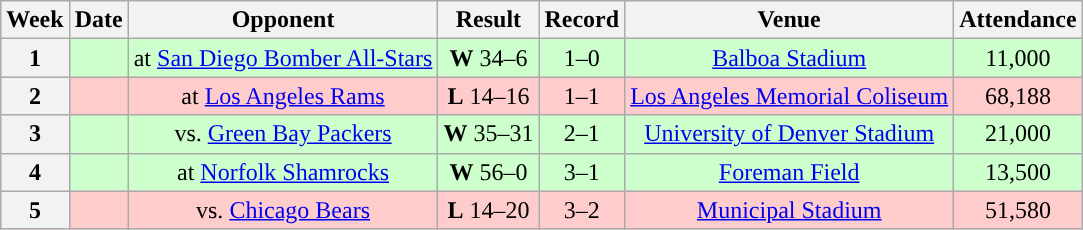<table class="wikitable" style="text-align:center">
<tr>
<th>Week</th>
<th>Date</th>
<th>Opponent</th>
<th>Result</th>
<th>Record</th>
<th>Venue</th>
<th>Attendance</th>
</tr>
<tr style="background:#cfc;">
<th>1</th>
<td></td>
<td>at <a href='#'>San Diego Bomber All-Stars</a> </td>
<td><strong>W</strong> 34–6</td>
<td>1–0</td>
<td><a href='#'>Balboa Stadium</a></td>
<td>11,000</td>
</tr>
<tr style="background:#fcc;">
<th>2</th>
<td></td>
<td>at <a href='#'>Los Angeles Rams</a></td>
<td><strong>L</strong> 14–16</td>
<td>1–1</td>
<td><a href='#'>Los Angeles Memorial Coliseum</a></td>
<td>68,188</td>
</tr>
<tr style="background:#cfc;">
<th>3</th>
<td></td>
<td>vs. <a href='#'>Green Bay Packers</a></td>
<td><strong>W</strong> 35–31</td>
<td>2–1</td>
<td><a href='#'>University of Denver Stadium</a> </td>
<td>21,000</td>
</tr>
<tr style="background:#cfc;">
<th>4</th>
<td></td>
<td>at <a href='#'>Norfolk Shamrocks</a> </td>
<td><strong>W</strong> 56–0</td>
<td>3–1</td>
<td><a href='#'>Foreman Field</a></td>
<td>13,500</td>
</tr>
<tr style="background:#fcc;">
<th>5</th>
<td></td>
<td>vs. <a href='#'>Chicago Bears</a></td>
<td><strong>L</strong> 14–20</td>
<td>3–2</td>
<td><a href='#'>Municipal Stadium</a> </td>
<td>51,580</td>
</tr>
</table>
